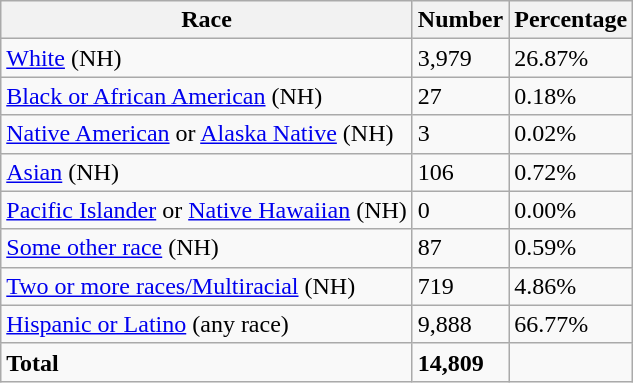<table class="wikitable">
<tr>
<th>Race</th>
<th>Number</th>
<th>Percentage</th>
</tr>
<tr>
<td><a href='#'>White</a> (NH)</td>
<td>3,979</td>
<td>26.87%</td>
</tr>
<tr>
<td><a href='#'>Black or African American</a> (NH)</td>
<td>27</td>
<td>0.18%</td>
</tr>
<tr>
<td><a href='#'>Native American</a> or <a href='#'>Alaska Native</a> (NH)</td>
<td>3</td>
<td>0.02%</td>
</tr>
<tr>
<td><a href='#'>Asian</a> (NH)</td>
<td>106</td>
<td>0.72%</td>
</tr>
<tr>
<td><a href='#'>Pacific Islander</a> or <a href='#'>Native Hawaiian</a> (NH)</td>
<td>0</td>
<td>0.00%</td>
</tr>
<tr>
<td><a href='#'>Some other race</a> (NH)</td>
<td>87</td>
<td>0.59%</td>
</tr>
<tr>
<td><a href='#'>Two or more races/Multiracial</a> (NH)</td>
<td>719</td>
<td>4.86%</td>
</tr>
<tr>
<td><a href='#'>Hispanic or Latino</a> (any race)</td>
<td>9,888</td>
<td>66.77%</td>
</tr>
<tr>
<td><strong>Total</strong></td>
<td><strong>14,809</strong></td>
<td></td>
</tr>
</table>
